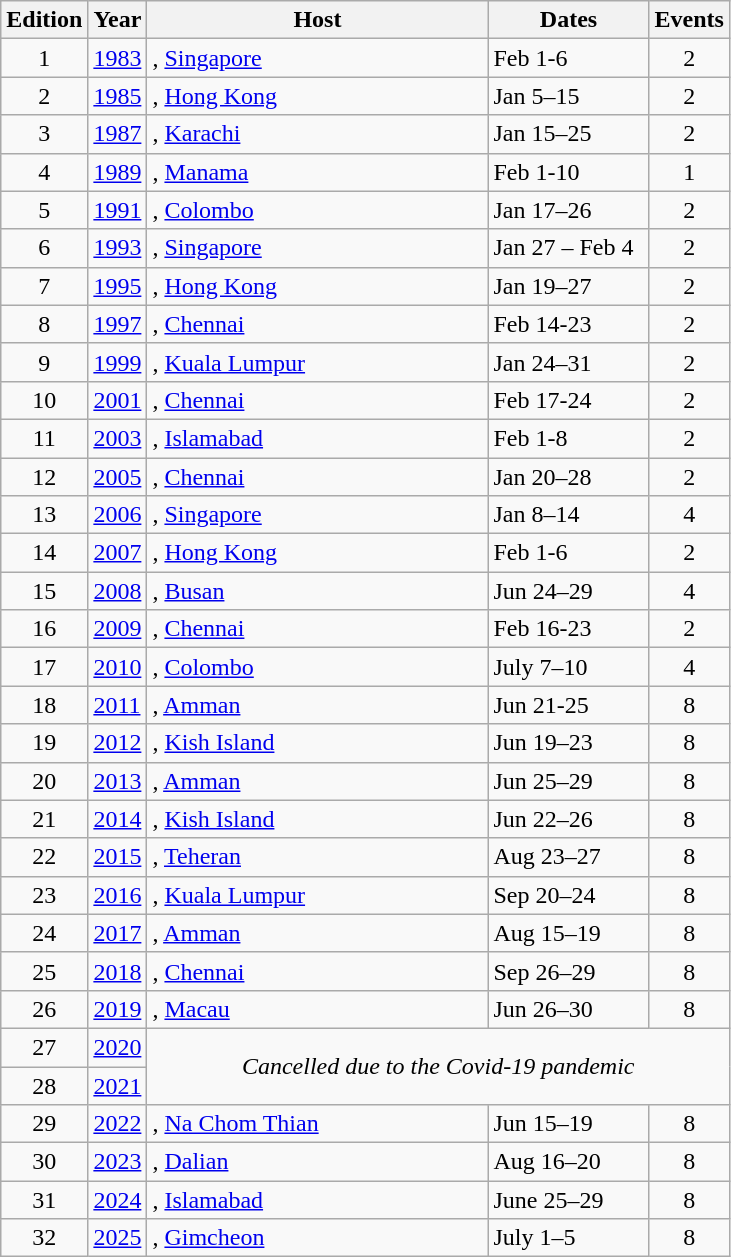<table class=wikitable>
<tr>
<th width=20>Edition</th>
<th width=20>Year</th>
<th width=220>Host</th>
<th width=100>Dates</th>
<th width=20>Events</th>
</tr>
<tr>
<td align=center>1</td>
<td><a href='#'>1983</a></td>
<td>, <a href='#'>Singapore</a></td>
<td>Feb 1-6</td>
<td align=center>2</td>
</tr>
<tr>
<td align=center>2</td>
<td><a href='#'>1985</a></td>
<td>, <a href='#'>Hong Kong</a></td>
<td>Jan 5–15</td>
<td align=center>2</td>
</tr>
<tr>
<td align=center>3</td>
<td><a href='#'>1987</a></td>
<td>, <a href='#'>Karachi</a></td>
<td>Jan 15–25</td>
<td align=center>2</td>
</tr>
<tr>
<td align=center>4</td>
<td><a href='#'>1989</a></td>
<td>, <a href='#'>Manama</a></td>
<td>Feb 1-10</td>
<td align=center>1</td>
</tr>
<tr>
<td align=center>5</td>
<td><a href='#'>1991</a></td>
<td>, <a href='#'>Colombo</a></td>
<td>Jan 17–26</td>
<td align=center>2</td>
</tr>
<tr>
<td align=center>6</td>
<td><a href='#'>1993</a></td>
<td>, <a href='#'>Singapore</a></td>
<td>Jan 27 – Feb 4</td>
<td align=center>2</td>
</tr>
<tr>
<td align=center>7</td>
<td><a href='#'>1995</a></td>
<td>, <a href='#'>Hong Kong</a></td>
<td>Jan 19–27</td>
<td align=center>2</td>
</tr>
<tr>
<td align=center>8</td>
<td><a href='#'>1997</a></td>
<td>, <a href='#'>Chennai</a></td>
<td>Feb 14-23</td>
<td align=center>2</td>
</tr>
<tr>
<td align=center>9</td>
<td><a href='#'>1999</a></td>
<td>, <a href='#'>Kuala Lumpur</a></td>
<td>Jan 24–31</td>
<td align=center>2</td>
</tr>
<tr>
<td align=center>10</td>
<td><a href='#'>2001</a></td>
<td>, <a href='#'>Chennai</a></td>
<td>Feb 17-24</td>
<td align=center>2</td>
</tr>
<tr>
<td align=center>11</td>
<td><a href='#'>2003</a></td>
<td>, <a href='#'>Islamabad</a></td>
<td>Feb 1-8</td>
<td align=center>2</td>
</tr>
<tr>
<td align=center>12</td>
<td><a href='#'>2005</a></td>
<td>, <a href='#'>Chennai</a></td>
<td>Jan 20–28</td>
<td align=center>2</td>
</tr>
<tr>
<td align=center>13</td>
<td><a href='#'>2006</a></td>
<td>, <a href='#'>Singapore</a></td>
<td>Jan 8–14</td>
<td align=center>4</td>
</tr>
<tr>
<td align=center>14</td>
<td><a href='#'>2007</a></td>
<td>, <a href='#'>Hong Kong</a></td>
<td>Feb 1-6</td>
<td align=center>2</td>
</tr>
<tr>
<td align=center>15</td>
<td><a href='#'>2008</a></td>
<td>, <a href='#'>Busan</a></td>
<td>Jun 24–29</td>
<td align=center>4</td>
</tr>
<tr>
<td align=center>16</td>
<td><a href='#'>2009</a></td>
<td>, <a href='#'>Chennai</a></td>
<td>Feb 16-23</td>
<td align=center>2</td>
</tr>
<tr>
<td align=center>17</td>
<td><a href='#'>2010</a></td>
<td>, <a href='#'>Colombo</a></td>
<td>July 7–10</td>
<td align=center>4</td>
</tr>
<tr>
<td align=center>18</td>
<td><a href='#'>2011</a></td>
<td>, <a href='#'>Amman</a></td>
<td>Jun 21-25</td>
<td align=center>8</td>
</tr>
<tr>
<td align=center>19</td>
<td><a href='#'>2012</a></td>
<td>, <a href='#'>Kish Island</a></td>
<td>Jun 19–23</td>
<td align=center>8</td>
</tr>
<tr>
<td align=center>20</td>
<td><a href='#'>2013</a></td>
<td>, <a href='#'>Amman</a></td>
<td>Jun 25–29</td>
<td align=center>8</td>
</tr>
<tr>
<td align=center>21</td>
<td><a href='#'>2014</a></td>
<td>, <a href='#'>Kish Island</a></td>
<td>Jun 22–26</td>
<td align=center>8</td>
</tr>
<tr>
<td align=center>22</td>
<td><a href='#'>2015</a></td>
<td>, <a href='#'>Teheran</a></td>
<td>Aug 23–27</td>
<td align=center>8</td>
</tr>
<tr>
<td align=center>23</td>
<td><a href='#'>2016</a></td>
<td>, <a href='#'>Kuala Lumpur</a></td>
<td>Sep 20–24</td>
<td align=center>8</td>
</tr>
<tr>
<td align=center>24</td>
<td><a href='#'>2017</a></td>
<td>, <a href='#'>Amman</a></td>
<td>Aug 15–19</td>
<td align=center>8</td>
</tr>
<tr>
<td align=center>25</td>
<td><a href='#'>2018</a></td>
<td>, <a href='#'>Chennai</a></td>
<td>Sep 26–29</td>
<td align=center>8</td>
</tr>
<tr>
<td align=center>26</td>
<td><a href='#'>2019</a></td>
<td>, <a href='#'>Macau</a></td>
<td>Jun 26–30</td>
<td align=center>8</td>
</tr>
<tr>
<td align=center>27</td>
<td><a href='#'>2020</a></td>
<td rowspan="2" colspan="4" align="center"><em>Cancelled due to the Covid-19 pandemic</em></td>
</tr>
<tr>
<td align=center>28</td>
<td><a href='#'>2021</a></td>
</tr>
<tr>
<td align=center>29</td>
<td><a href='#'>2022</a></td>
<td>, <a href='#'>Na Chom Thian</a></td>
<td>Jun 15–19</td>
<td align=center>8</td>
</tr>
<tr>
<td align=center>30</td>
<td><a href='#'>2023</a></td>
<td>, <a href='#'>Dalian</a></td>
<td>Aug 16–20</td>
<td align=center>8</td>
</tr>
<tr>
<td align=center>31</td>
<td><a href='#'>2024</a></td>
<td>, <a href='#'>Islamabad</a></td>
<td>June 25–29</td>
<td align=center>8</td>
</tr>
<tr>
<td align=center>32</td>
<td><a href='#'>2025</a></td>
<td>, <a href='#'>Gimcheon</a></td>
<td>July 1–5</td>
<td align=center>8</td>
</tr>
</table>
